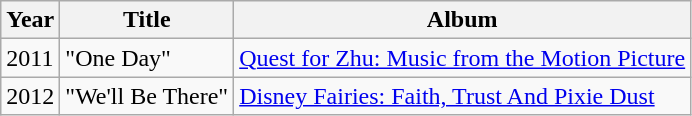<table class="wikitable">
<tr>
<th>Year</th>
<th>Title</th>
<th>Album</th>
</tr>
<tr>
<td>2011</td>
<td>"One Day"</td>
<td><a href='#'>Quest for Zhu: Music from the Motion Picture</a></td>
</tr>
<tr>
<td>2012</td>
<td>"We'll Be There"</td>
<td><a href='#'>Disney Fairies: Faith, Trust And Pixie Dust</a></td>
</tr>
</table>
